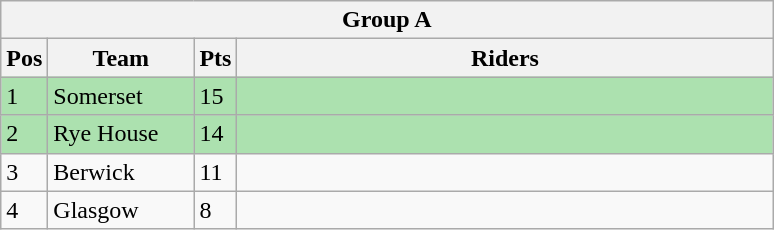<table class="wikitable">
<tr>
<th colspan="4">Group A</th>
</tr>
<tr>
<th width=20>Pos</th>
<th width=90>Team</th>
<th width=20>Pts</th>
<th width=350>Riders</th>
</tr>
<tr style="background:#ACE1AF;">
<td>1</td>
<td align=left>Somerset</td>
<td>15</td>
<td></td>
</tr>
<tr style="background:#ACE1AF;">
<td>2</td>
<td align=left>Rye House</td>
<td>14</td>
<td></td>
</tr>
<tr>
<td>3</td>
<td align=left>Berwick</td>
<td>11</td>
<td></td>
</tr>
<tr>
<td>4</td>
<td align=left>Glasgow</td>
<td>8</td>
<td></td>
</tr>
</table>
